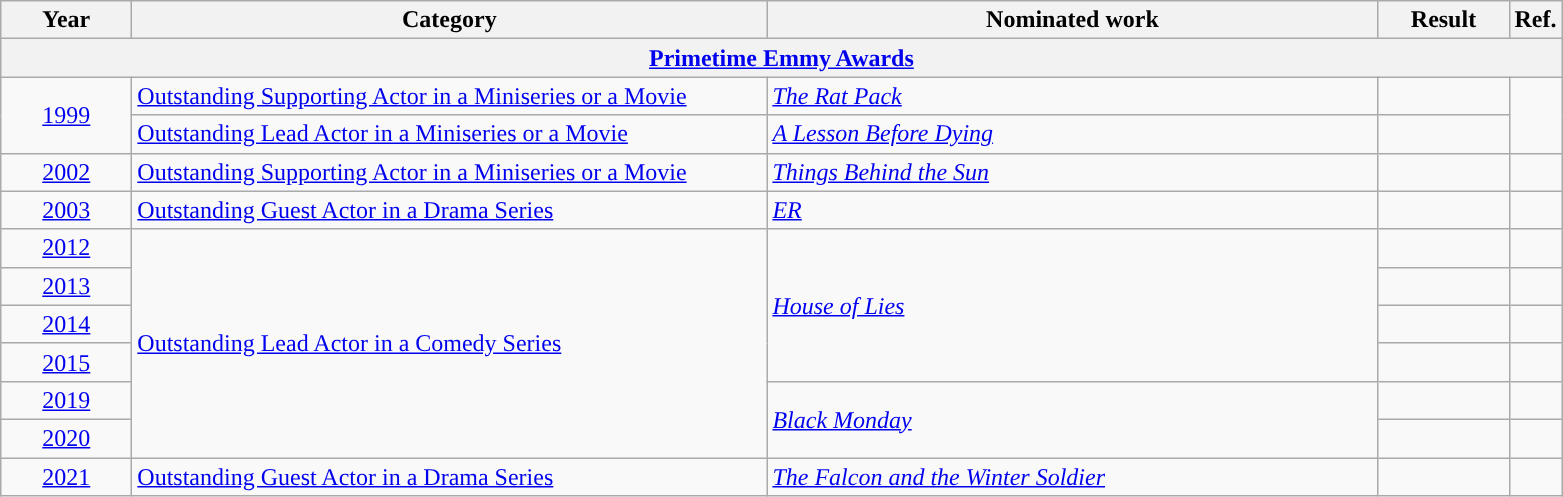<table class=wikitable>
<tr>
<th scope="col" style="width:5em;">Year</th>
<th scope="col" style="width:26em;">Category</th>
<th scope="col" style="width:25em;">Nominated work</th>
<th scope="col" style="width:5em;">Result</th>
<th>Ref.</th>
</tr>
<tr>
<th colspan=5><a href='#'>Primetime Emmy Awards</a></th>
</tr>
<tr>
<td style="text-align:center;", rowspan=2><a href='#'>1999</a></td>
<td><a href='#'>Outstanding Supporting Actor in a Miniseries or a Movie</a></td>
<td><em><a href='#'>The Rat Pack</a></em></td>
<td></td>
<td style="text-align: center;" rowspan="2"></td>
</tr>
<tr>
<td><a href='#'>Outstanding Lead Actor in a Miniseries or a Movie</a></td>
<td><em><a href='#'>A Lesson Before Dying</a></em></td>
<td></td>
</tr>
<tr>
<td style="text-align:center;"><a href='#'>2002</a></td>
<td><a href='#'>Outstanding Supporting Actor in a Miniseries or a Movie</a></td>
<td><em><a href='#'>Things Behind the Sun</a></em></td>
<td></td>
<td style="text-align: center;"></td>
</tr>
<tr>
<td style="text-align:center;"><a href='#'>2003</a></td>
<td><a href='#'>Outstanding Guest Actor in a Drama Series</a></td>
<td><em><a href='#'>ER</a></em></td>
<td></td>
<td style="text-align: center;"></td>
</tr>
<tr>
<td style="text-align:center;"><a href='#'>2012</a></td>
<td rowspan="6"><a href='#'>Outstanding Lead Actor in a Comedy Series</a></td>
<td rowspan="4"><em><a href='#'>House of Lies</a></em></td>
<td></td>
<td style="text-align: center; rowspan="2"></td>
</tr>
<tr>
<td style="text-align:center;"><a href='#'>2013</a></td>
<td></td>
<td style="text-align: center;"></td>
</tr>
<tr>
<td style="text-align:center;"><a href='#'>2014</a></td>
<td></td>
<td style="text-align: center;"></td>
</tr>
<tr>
<td style="text-align:center;"><a href='#'>2015</a></td>
<td></td>
<td style="text-align: center;"></td>
</tr>
<tr>
<td style="text-align:center;"><a href='#'>2019</a></td>
<td rowspan="2"><em><a href='#'>Black Monday</a></em></td>
<td></td>
<td style="text-align: center;"></td>
</tr>
<tr>
<td style="text-align:center;"><a href='#'>2020</a></td>
<td></td>
<td style="text-align: center;"></td>
</tr>
<tr>
<td style="text-align:center;"><a href='#'>2021</a></td>
<td><a href='#'>Outstanding Guest Actor in a Drama Series</a></td>
<td><em><a href='#'>The Falcon and the Winter Soldier</a></em></td>
<td></td>
<td style="text-align: center;"></td>
</tr>
</table>
